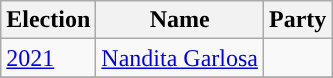<table class="wikitable sortable">
<tr>
<th>Election</th>
<th>Name</th>
<th colspan="2">Party</th>
</tr>
<tr>
<td><a href='#'>2021</a></td>
<td><a href='#'>Nandita Garlosa</a></td>
<td></td>
</tr>
<tr>
</tr>
</table>
